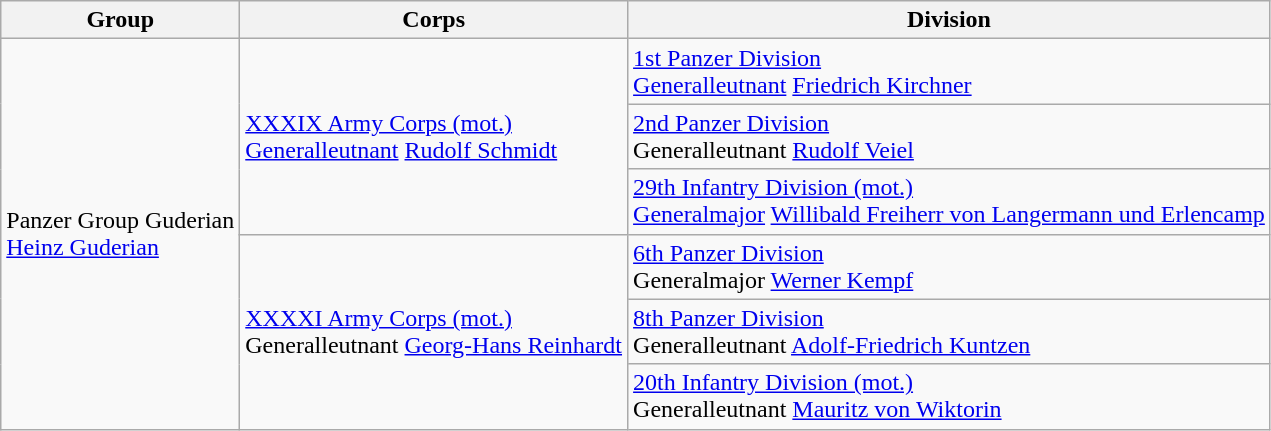<table class="wikitable" style=text-align: center;>
<tr>
<th>Group</th>
<th>Corps</th>
<th>Division</th>
</tr>
<tr>
<td ROWSPAN=6>Panzer Group Guderian<br> <a href='#'>Heinz Guderian</a></td>
<td ROWSPAN=3><a href='#'>XXXIX Army Corps (mot.)</a><br><a href='#'>Generalleutnant</a> <a href='#'>Rudolf Schmidt</a></td>
<td><a href='#'>1st Panzer Division</a><br><a href='#'>Generalleutnant</a> <a href='#'>Friedrich Kirchner</a></td>
</tr>
<tr>
<td><a href='#'>2nd Panzer Division</a><br>Generalleutnant <a href='#'>Rudolf Veiel</a></td>
</tr>
<tr>
<td><a href='#'>29th Infantry Division (mot.)</a><br><a href='#'>Generalmajor</a> <a href='#'>Willibald Freiherr von Langermann und Erlencamp</a></td>
</tr>
<tr>
<td ROWSPAN=3><a href='#'>XXXXI Army Corps (mot.)</a><br>Generalleutnant <a href='#'>Georg-Hans Reinhardt</a></td>
<td><a href='#'>6th Panzer Division</a><br>Generalmajor <a href='#'>Werner Kempf</a></td>
</tr>
<tr>
<td><a href='#'>8th Panzer Division</a><br>Generalleutnant <a href='#'>Adolf-Friedrich Kuntzen</a></td>
</tr>
<tr>
<td><a href='#'>20th Infantry Division (mot.)</a><br>Generalleutnant <a href='#'>Mauritz von Wiktorin</a></td>
</tr>
</table>
